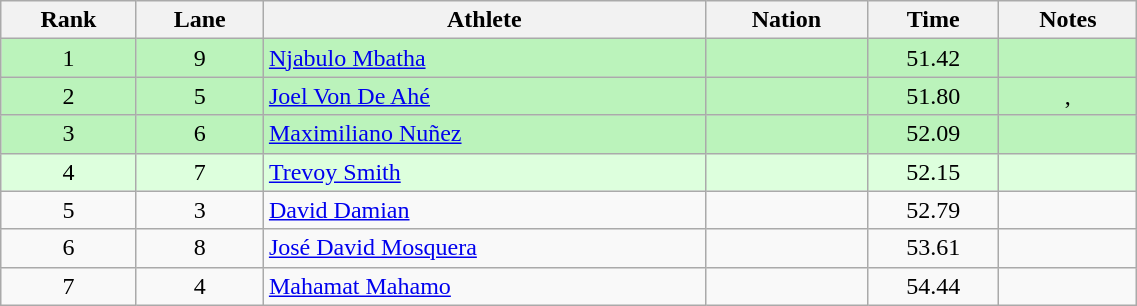<table class="wikitable sortable" style="text-align:center;width: 60%;">
<tr>
<th scope="col">Rank</th>
<th scope="col">Lane</th>
<th scope="col">Athlete</th>
<th scope="col">Nation</th>
<th scope="col">Time</th>
<th scope="col">Notes</th>
</tr>
<tr bgcolor=bbf3bb>
<td>1</td>
<td>9</td>
<td align=left><a href='#'>Njabulo Mbatha</a></td>
<td align=left></td>
<td>51.42</td>
<td></td>
</tr>
<tr bgcolor=bbf3bb>
<td>2</td>
<td>5</td>
<td align=left><a href='#'>Joel Von De Ahé</a></td>
<td align=left></td>
<td>51.80</td>
<td>, </td>
</tr>
<tr bgcolor=bbf3bb>
<td>3</td>
<td>6</td>
<td align=left><a href='#'>Maximiliano Nuñez</a></td>
<td align=left></td>
<td>52.09</td>
<td></td>
</tr>
<tr bgcolor=ddffdd>
<td>4</td>
<td>7</td>
<td align=left><a href='#'>Trevoy Smith</a></td>
<td align=left></td>
<td>52.15</td>
<td></td>
</tr>
<tr>
<td>5</td>
<td>3</td>
<td align=left><a href='#'>David Damian</a></td>
<td align=left></td>
<td>52.79</td>
<td></td>
</tr>
<tr>
<td>6</td>
<td>8</td>
<td align=left><a href='#'>José David Mosquera</a></td>
<td align=left></td>
<td>53.61</td>
<td></td>
</tr>
<tr>
<td>7</td>
<td>4</td>
<td align=left><a href='#'>Mahamat Mahamo</a></td>
<td align=left></td>
<td>54.44</td>
<td></td>
</tr>
</table>
